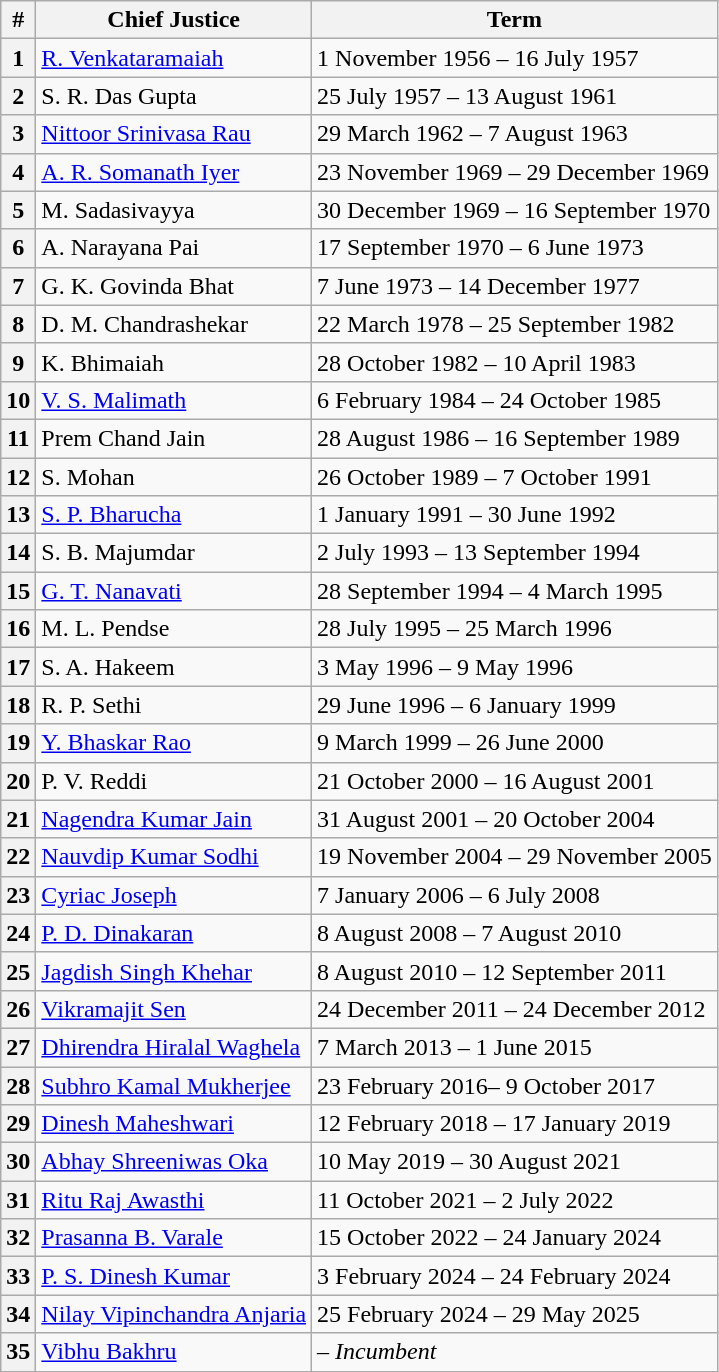<table class="wikitable sortable">
<tr>
<th>#</th>
<th>Chief Justice</th>
<th>Term</th>
</tr>
<tr>
<th>1</th>
<td><a href='#'>R. Venkataramaiah</a></td>
<td>1 November 1956 – 16 July 1957</td>
</tr>
<tr>
<th>2</th>
<td>S. R. Das Gupta</td>
<td>25 July 1957 – 13 August 1961</td>
</tr>
<tr>
<th>3</th>
<td><a href='#'>Nittoor Srinivasa Rau</a></td>
<td>29 March 1962 – 7 August 1963</td>
</tr>
<tr>
<th>4</th>
<td><a href='#'>A. R. Somanath Iyer</a></td>
<td>23 November 1969 – 29 December 1969</td>
</tr>
<tr>
<th>5</th>
<td>M. Sadasivayya</td>
<td>30 December 1969 – 16 September 1970</td>
</tr>
<tr>
<th>6</th>
<td>A. Narayana Pai</td>
<td>17 September 1970 – 6 June 1973</td>
</tr>
<tr>
<th>7</th>
<td>G. K. Govinda Bhat</td>
<td>7 June 1973 – 14 December 1977</td>
</tr>
<tr>
<th>8</th>
<td>D. M. Chandrashekar</td>
<td>22 March 1978 – 25 September 1982</td>
</tr>
<tr>
<th>9</th>
<td>K. Bhimaiah</td>
<td>28 October 1982 – 10 April 1983</td>
</tr>
<tr>
<th>10</th>
<td><a href='#'>V. S. Malimath</a></td>
<td>6 February 1984 – 24 October 1985</td>
</tr>
<tr>
<th>11</th>
<td>Prem Chand Jain</td>
<td>28 August 1986 – 16 September 1989</td>
</tr>
<tr>
<th>12</th>
<td>S. Mohan</td>
<td>26 October 1989 – 7 October 1991</td>
</tr>
<tr>
<th>13</th>
<td><a href='#'>S. P. Bharucha</a></td>
<td>1 January 1991 – 30 June 1992</td>
</tr>
<tr>
<th>14</th>
<td>S. B. Majumdar</td>
<td>2 July 1993 – 13 September 1994</td>
</tr>
<tr>
<th>15</th>
<td><a href='#'>G. T. Nanavati</a></td>
<td>28 September 1994 – 4 March 1995</td>
</tr>
<tr>
<th>16</th>
<td>M. L. Pendse</td>
<td>28 July 1995 – 25 March 1996</td>
</tr>
<tr>
<th>17</th>
<td>S. A. Hakeem</td>
<td>3 May 1996 – 9 May 1996</td>
</tr>
<tr>
<th>18</th>
<td>R. P. Sethi</td>
<td>29 June 1996 – 6 January 1999</td>
</tr>
<tr>
<th>19</th>
<td><a href='#'>Y. Bhaskar Rao</a></td>
<td>9 March 1999 – 26 June 2000</td>
</tr>
<tr>
<th>20</th>
<td>P. V. Reddi</td>
<td>21 October 2000 – 16 August 2001</td>
</tr>
<tr>
<th>21</th>
<td><a href='#'>Nagendra Kumar Jain</a></td>
<td>31 August 2001 – 20 October 2004</td>
</tr>
<tr>
<th>22</th>
<td><a href='#'>Nauvdip Kumar Sodhi</a></td>
<td>19 November 2004 – 29 November 2005</td>
</tr>
<tr>
<th>23</th>
<td><a href='#'>Cyriac Joseph</a></td>
<td>7 January 2006 – 6 July 2008</td>
</tr>
<tr>
<th>24</th>
<td><a href='#'>P. D. Dinakaran</a></td>
<td>8 August 2008 – 7 August 2010</td>
</tr>
<tr>
<th>25</th>
<td><a href='#'>Jagdish Singh Khehar</a></td>
<td>8 August 2010 – 12 September 2011</td>
</tr>
<tr>
<th>26</th>
<td><a href='#'>Vikramajit Sen</a></td>
<td>24 December 2011 – 24 December 2012</td>
</tr>
<tr>
<th>27</th>
<td><a href='#'>Dhirendra Hiralal Waghela</a></td>
<td>7 March 2013 – 1 June 2015</td>
</tr>
<tr>
<th>28</th>
<td><a href='#'>Subhro Kamal Mukherjee</a></td>
<td>23 February 2016– 9 October 2017</td>
</tr>
<tr>
<th>29</th>
<td><a href='#'>Dinesh Maheshwari</a></td>
<td>12 February 2018 – 17 January 2019</td>
</tr>
<tr>
<th>30</th>
<td><a href='#'>Abhay Shreeniwas Oka</a></td>
<td>10 May 2019 – 30 August 2021</td>
</tr>
<tr>
<th>31</th>
<td><a href='#'>Ritu Raj Awasthi</a></td>
<td>11 October 2021 – 2 July 2022</td>
</tr>
<tr>
<th>32</th>
<td><a href='#'>Prasanna B. Varale</a></td>
<td>15 October 2022 – 24 January 2024</td>
</tr>
<tr>
<th>33</th>
<td><a href='#'>P. S. Dinesh Kumar</a></td>
<td>3 February 2024 –  24 February 2024</td>
</tr>
<tr>
<th>34</th>
<td><a href='#'>Nilay Vipinchandra Anjaria</a></td>
<td>25 February 2024 –  29 May 2025</td>
</tr>
<tr>
<th>35</th>
<td><a href='#'>Vibhu Bakhru</a></td>
<td>– <em>Incumbent</em></td>
</tr>
</table>
